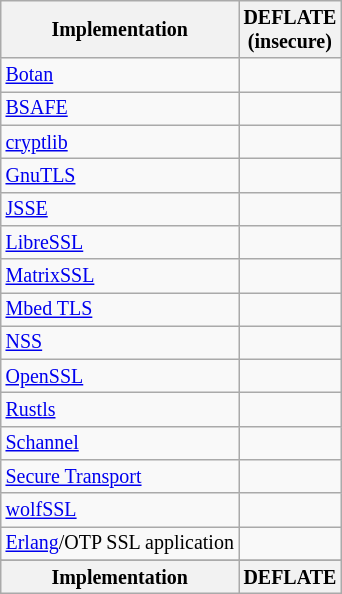<table class="wikitable sortable sort-under" style="text-align: left; font-size: smaller">
<tr>
<th>Implementation</th>
<th>DEFLATE<br>(insecure)</th>
</tr>
<tr>
<td><a href='#'>Botan</a></td>
<td></td>
</tr>
<tr>
<td><a href='#'>BSAFE</a></td>
<td></td>
</tr>
<tr>
<td><a href='#'>cryptlib</a></td>
<td></td>
</tr>
<tr>
<td><a href='#'>GnuTLS</a></td>
<td></td>
</tr>
<tr>
<td><a href='#'>JSSE</a></td>
<td></td>
</tr>
<tr>
<td><a href='#'>LibreSSL</a></td>
<td></td>
</tr>
<tr>
<td><a href='#'>MatrixSSL</a></td>
<td></td>
</tr>
<tr>
<td><a href='#'>Mbed TLS</a></td>
<td></td>
</tr>
<tr>
<td><a href='#'>NSS</a></td>
<td></td>
</tr>
<tr>
<td><a href='#'>OpenSSL</a></td>
<td></td>
</tr>
<tr>
<td><a href='#'>Rustls</a></td>
<td></td>
</tr>
<tr>
<td><a href='#'>Schannel</a></td>
<td></td>
</tr>
<tr>
<td><a href='#'>Secure Transport</a></td>
<td></td>
</tr>
<tr>
<td><a href='#'>wolfSSL</a></td>
<td></td>
</tr>
<tr>
<td><a href='#'>Erlang</a>/OTP SSL application</td>
<td></td>
</tr>
<tr>
</tr>
<tr class="sortbottom">
<th>Implementation</th>
<th>DEFLATE</th>
</tr>
</table>
